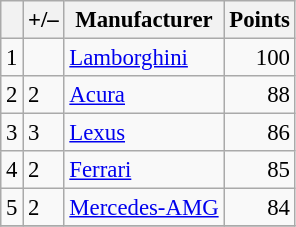<table class="wikitable" style="font-size: 95%;">
<tr>
<th scope="col"></th>
<th scope="col">+/–</th>
<th scope="col">Manufacturer</th>
<th scope="col">Points</th>
</tr>
<tr>
<td align=center>1</td>
<td align="left"></td>
<td> <a href='#'>Lamborghini</a></td>
<td align=right>100</td>
</tr>
<tr>
<td align=center>2</td>
<td align="left"> 2</td>
<td> <a href='#'>Acura</a></td>
<td align=right>88</td>
</tr>
<tr>
<td align=center>3</td>
<td align="left"> 3</td>
<td> <a href='#'>Lexus</a></td>
<td align=right>86</td>
</tr>
<tr>
<td align=center>4</td>
<td align="left"> 2</td>
<td> <a href='#'>Ferrari</a></td>
<td align=right>85</td>
</tr>
<tr>
<td align=center>5</td>
<td align="left"> 2</td>
<td> <a href='#'>Mercedes-AMG</a></td>
<td align=right>84</td>
</tr>
<tr>
</tr>
</table>
